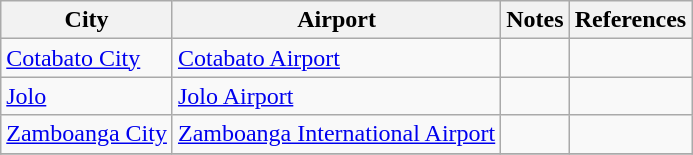<table class="sortable wikitable">
<tr>
<th>City</th>
<th>Airport</th>
<th>Notes</th>
<th class="unsortable">References</th>
</tr>
<tr>
<td><a href='#'>Cotabato City</a></td>
<td><a href='#'>Cotabato Airport</a></td>
<td></td>
<td align=center></td>
</tr>
<tr>
<td><a href='#'>Jolo</a></td>
<td><a href='#'>Jolo Airport</a></td>
<td align=center></td>
<td align="center"></td>
</tr>
<tr>
<td><a href='#'>Zamboanga City</a></td>
<td><a href='#'>Zamboanga International Airport</a></td>
<td align=center></td>
<td align="center"></td>
</tr>
<tr>
</tr>
</table>
